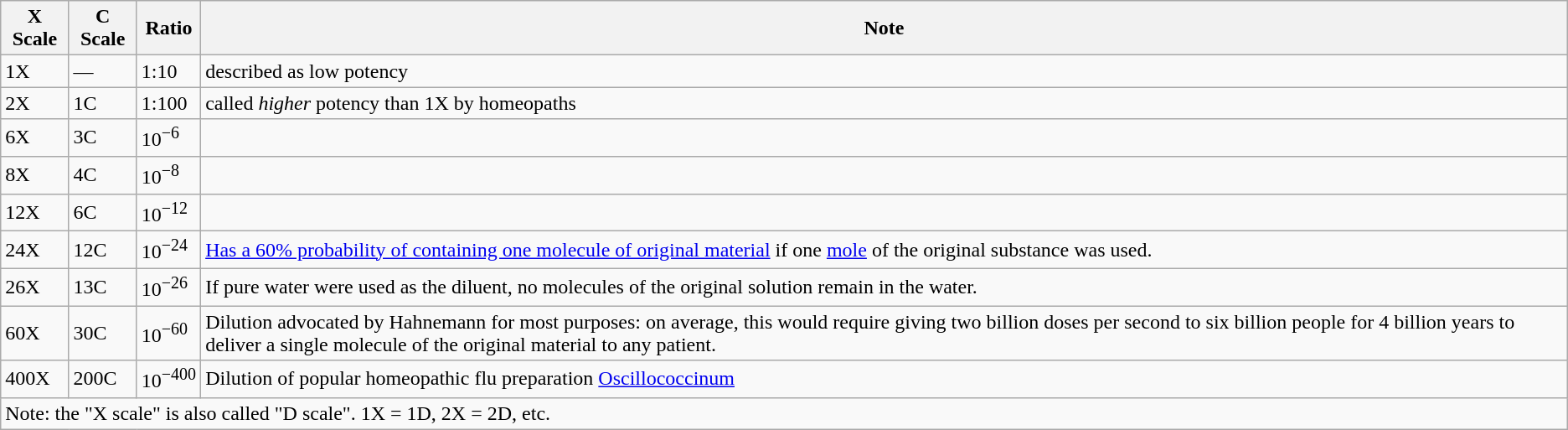<table class="wikitable">
<tr>
<th>X Scale</th>
<th>C Scale</th>
<th>Ratio</th>
<th>Note</th>
</tr>
<tr>
<td>1X</td>
<td>―</td>
<td>1:10</td>
<td>described as low potency</td>
</tr>
<tr>
<td>2X</td>
<td>1C</td>
<td>1:100</td>
<td>called <em>higher</em> potency than 1X by homeopaths</td>
</tr>
<tr>
<td>6X</td>
<td>3C</td>
<td>10<sup>−6</sup></td>
<td></td>
</tr>
<tr>
<td>8X</td>
<td>4C</td>
<td>10<sup>−8</sup></td>
<td></td>
</tr>
<tr>
<td>12X</td>
<td>6C</td>
<td>10<sup>−12</sup></td>
<td></td>
</tr>
<tr>
<td>24X</td>
<td>12C</td>
<td>10<sup>−24</sup></td>
<td><a href='#'>Has a 60% probability of containing one molecule of original material</a> if one <a href='#'>mole</a> of the original substance was used.</td>
</tr>
<tr>
<td>26X</td>
<td>13C</td>
<td>10<sup>−26</sup></td>
<td>If pure water were used as the diluent, no molecules of the original solution remain in the water.</td>
</tr>
<tr>
<td>60X</td>
<td>30C</td>
<td>10<sup>−60</sup></td>
<td>Dilution advocated by Hahnemann for most purposes: on average, this would require giving two billion doses per second to six billion people for 4 billion years to deliver a single molecule of the original material to any patient. </td>
</tr>
<tr>
<td>400X</td>
<td>200C</td>
<td>10<sup>−400</sup></td>
<td>Dilution of popular homeopathic flu preparation <a href='#'>Oscillococcinum</a></td>
</tr>
<tr>
<td colspan=4>Note: the "X scale" is also called "D scale". 1X = 1D, 2X = 2D, etc.</td>
</tr>
</table>
